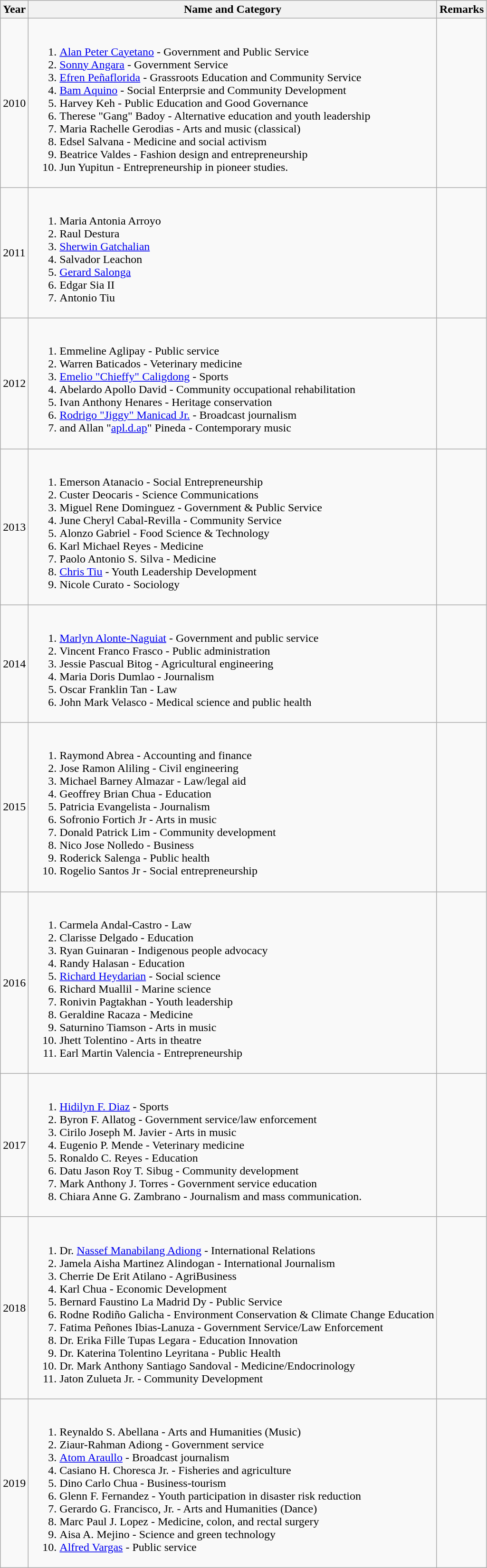<table class="wikitable">
<tr>
<th>Year</th>
<th>Name and Category</th>
<th>Remarks</th>
</tr>
<tr>
<td>2010</td>
<td><br><ol><li><a href='#'>Alan Peter Cayetano</a> - Government and Public Service</li><li><a href='#'>Sonny Angara</a> - Government Service</li><li><a href='#'>Efren Peñaflorida</a> - Grassroots Education and Community Service</li><li><a href='#'>Bam Aquino</a> - Social Enterprsie and Community Development</li><li>Harvey Keh - Public Education and Good Governance</li><li>Therese "Gang" Badoy - Alternative education and youth leadership</li><li>Maria Rachelle Gerodias - Arts and music (classical)</li><li>Edsel Salvana - Medicine and social activism</li><li>Beatrice Valdes - Fashion design and entrepreneurship</li><li>Jun Yupitun - Entrepreneurship in pioneer studies.</li></ol></td>
<td></td>
</tr>
<tr>
<td>2011</td>
<td><br><ol><li>Maria Antonia Arroyo</li><li>Raul Destura</li><li><a href='#'>Sherwin Gatchalian</a></li><li>Salvador Leachon</li><li><a href='#'>Gerard Salonga</a></li><li>Edgar Sia II</li><li>Antonio Tiu</li></ol></td>
<td></td>
</tr>
<tr>
<td>2012</td>
<td><br><ol><li>Emmeline Aglipay - Public service</li><li>Warren Baticados - Veterinary medicine</li><li><a href='#'>Emelio "Chieffy" Caligdong</a> - Sports</li><li>Abelardo Apollo David - Community occupational rehabilitation</li><li>Ivan Anthony Henares - Heritage conservation</li><li><a href='#'>Rodrigo "Jiggy" Manicad Jr.</a> - Broadcast journalism</li><li>and Allan "<a href='#'>apl.d.ap</a>" Pineda - Contemporary music</li></ol></td>
<td></td>
</tr>
<tr>
<td>2013</td>
<td><br><ol><li>Emerson Atanacio - Social Entrepreneurship</li><li>Custer Deocaris - Science Communications</li><li>Miguel Rene Dominguez - Government & Public Service</li><li>June Cheryl Cabal-Revilla - Community Service</li><li>Alonzo Gabriel - Food Science & Technology</li><li>Karl Michael Reyes - Medicine</li><li>Paolo Antonio S. Silva - Medicine</li><li><a href='#'>Chris Tiu</a> - Youth Leadership Development</li><li>Nicole Curato - Sociology</li></ol></td>
<td></td>
</tr>
<tr>
<td>2014</td>
<td><br><ol><li><a href='#'>Marlyn Alonte-Naguiat</a> - Government and public service</li><li>Vincent Franco Frasco - Public administration</li><li>Jessie Pascual Bitog - Agricultural engineering</li><li>Maria Doris Dumlao - Journalism</li><li>Oscar Franklin Tan - Law</li><li>John Mark Velasco - Medical science and public health</li></ol></td>
<td></td>
</tr>
<tr>
<td>2015</td>
<td><br><ol><li>Raymond Abrea - Accounting and finance</li><li>Jose Ramon Aliling - Civil engineering</li><li>Michael Barney Almazar - Law/legal aid</li><li>Geoffrey Brian Chua - Education</li><li>Patricia Evangelista - Journalism</li><li>Sofronio Fortich Jr - Arts in music</li><li>Donald Patrick Lim - Community development</li><li>Nico Jose Nolledo - Business</li><li>Roderick Salenga - Public health</li><li>Rogelio Santos Jr - Social entrepreneurship</li></ol></td>
<td></td>
</tr>
<tr>
<td>2016</td>
<td><br><ol><li>Carmela Andal-Castro - Law</li><li>Clarisse Delgado - Education</li><li>Ryan Guinaran - Indigenous people advocacy</li><li>Randy Halasan - Education</li><li><a href='#'>Richard Heydarian</a> - Social science</li><li>Richard Muallil - Marine science</li><li>Ronivin Pagtakhan - Youth leadership</li><li>Geraldine Racaza - Medicine</li><li>Saturnino Tiamson - Arts in music</li><li>Jhett Tolentino - Arts in theatre</li><li>Earl Martin Valencia - Entrepreneurship</li></ol></td>
<td></td>
</tr>
<tr>
<td>2017</td>
<td><br><ol><li><a href='#'>Hidilyn F. Diaz</a> - Sports</li><li>Byron F. Allatog - Government service/law enforcement</li><li>Cirilo Joseph M. Javier - Arts in music</li><li>Eugenio P. Mende - Veterinary medicine</li><li>Ronaldo C. Reyes - Education</li><li>Datu Jason Roy T. Sibug - Community development</li><li>Mark Anthony J. Torres - Government service education</li><li>Chiara Anne G. Zambrano - Journalism and mass communication.</li></ol></td>
<td></td>
</tr>
<tr>
<td>2018</td>
<td><br><ol><li>Dr. <a href='#'>Nassef Manabilang Adiong</a> - International Relations</li><li>Jamela Aisha Martinez Alindogan - International Journalism</li><li>Cherrie De Erit Atilano - AgriBusiness</li><li>Karl Chua - Economic Development</li><li>Bernard Faustino La Madrid Dy - Public Service</li><li>Rodne Rodiño Galicha - Environment Conservation & Climate Change Education</li><li>Fatima Peñones Ibias-Lanuza - Government Service/Law Enforcement</li><li>Dr. Erika Fille Tupas Legara - Education Innovation</li><li>Dr. Katerina Tolentino Leyritana - Public Health</li><li>Dr. Mark Anthony Santiago Sandoval - Medicine/Endocrinology</li><li>Jaton Zulueta Jr. - Community Development</li></ol></td>
<td></td>
</tr>
<tr>
<td>2019</td>
<td><br><ol><li>Reynaldo S. Abellana - Arts and Humanities (Music)</li><li>Ziaur-Rahman Adiong - Government service</li><li><a href='#'>Atom Araullo</a> - Broadcast journalism</li><li>Casiano H. Choresca Jr. - Fisheries and agriculture</li><li>Dino Carlo Chua - Business-tourism</li><li>Glenn F. Fernandez - Youth participation in disaster risk reduction</li><li>Gerardo G. Francisco, Jr. - Arts and Humanities (Dance)</li><li>Marc Paul J. Lopez - Medicine, colon, and rectal surgery</li><li>Aisa A. Mejino - Science and green technology</li><li><a href='#'>Alfred Vargas</a> - Public service</li></ol></td>
<td></td>
</tr>
</table>
